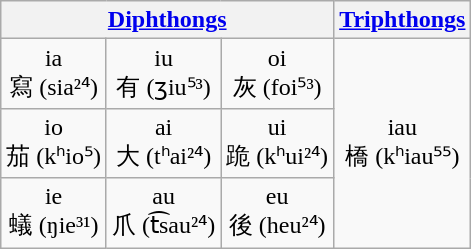<table class="wikitable">
<tr>
<th colspan="3"><a href='#'>Diphthongs</a></th>
<th><a href='#'>Triphthongs</a></th>
</tr>
<tr align="center">
<td>ia<br>寫 (sia²⁴)</td>
<td>iu<br>有 (ʒiu⁵³)</td>
<td>oi<br>灰 (foi⁵³)</td>
<td rowspan="3">iau<br>橋 (kʰiau⁵⁵)</td>
</tr>
<tr align="center">
<td>io<br>茄 (kʰio⁵)</td>
<td>ai<br>大 (tʰai²⁴)</td>
<td>ui<br>跪 (kʰui²⁴)</td>
</tr>
<tr align="center">
<td>ie<br>蟻 (ŋie³¹)</td>
<td>au<br>爪 (t͡sau²⁴)</td>
<td>eu<br>後 (heu²⁴)</td>
</tr>
</table>
